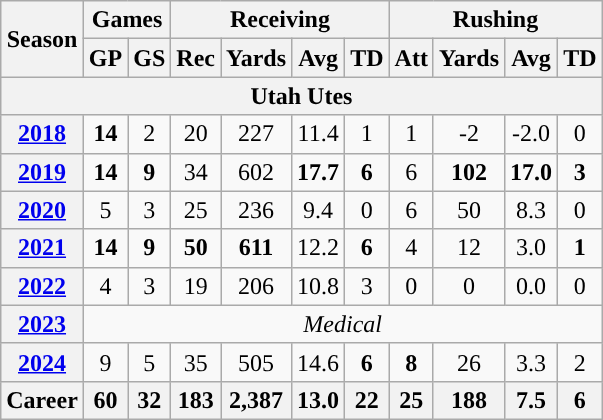<table class="wikitable" style="text-align:center;">
<tr>
<th rowspan="2">Season</th>
<th colspan="2">Games</th>
<th colspan="4">Receiving</th>
<th colspan="4">Rushing</th>
</tr>
<tr>
<th>GP</th>
<th>GS</th>
<th>Rec</th>
<th>Yards</th>
<th>Avg</th>
<th>TD</th>
<th>Att</th>
<th>Yards</th>
<th>Avg</th>
<th>TD</th>
</tr>
<tr>
<th colspan="11">Utah Utes</th>
</tr>
<tr>
<th><a href='#'>2018</a></th>
<td><strong>14</strong></td>
<td>2</td>
<td>20</td>
<td>227</td>
<td>11.4</td>
<td>1</td>
<td>1</td>
<td>-2</td>
<td>-2.0</td>
<td>0</td>
</tr>
<tr>
<th><a href='#'>2019</a></th>
<td><strong>14</strong></td>
<td><strong>9</strong></td>
<td>34</td>
<td>602</td>
<td><strong>17.7</strong></td>
<td><strong>6</strong></td>
<td>6</td>
<td><strong>102</strong></td>
<td><strong>17.0</strong></td>
<td><strong>3</strong></td>
</tr>
<tr>
<th><a href='#'>2020</a></th>
<td>5</td>
<td>3</td>
<td>25</td>
<td>236</td>
<td>9.4</td>
<td>0</td>
<td>6</td>
<td>50</td>
<td>8.3</td>
<td>0</td>
</tr>
<tr>
<th><a href='#'>2021</a></th>
<td><strong>14</strong></td>
<td><strong>9</strong></td>
<td><strong>50</strong></td>
<td><strong>611</strong></td>
<td>12.2</td>
<td><strong>6</strong></td>
<td>4</td>
<td>12</td>
<td>3.0</td>
<td><strong>1</strong></td>
</tr>
<tr>
<th><a href='#'>2022</a></th>
<td>4</td>
<td>3</td>
<td>19</td>
<td>206</td>
<td>10.8</td>
<td>3</td>
<td>0</td>
<td>0</td>
<td>0.0</td>
<td>0</td>
</tr>
<tr>
<th><a href='#'>2023</a></th>
<td colspan="11"><em>Medical </em></td>
</tr>
<tr>
<th><a href='#'>2024</a></th>
<td>9</td>
<td>5</td>
<td>35</td>
<td>505</td>
<td>14.6</td>
<td><strong>6</strong></td>
<td><strong>8</strong></td>
<td>26</td>
<td>3.3</td>
<td>2</td>
</tr>
<tr>
<th>Career</th>
<th>60</th>
<th>32</th>
<th>183</th>
<th>2,387</th>
<th>13.0</th>
<th>22</th>
<th>25</th>
<th>188</th>
<th>7.5</th>
<th>6</th>
</tr>
</table>
